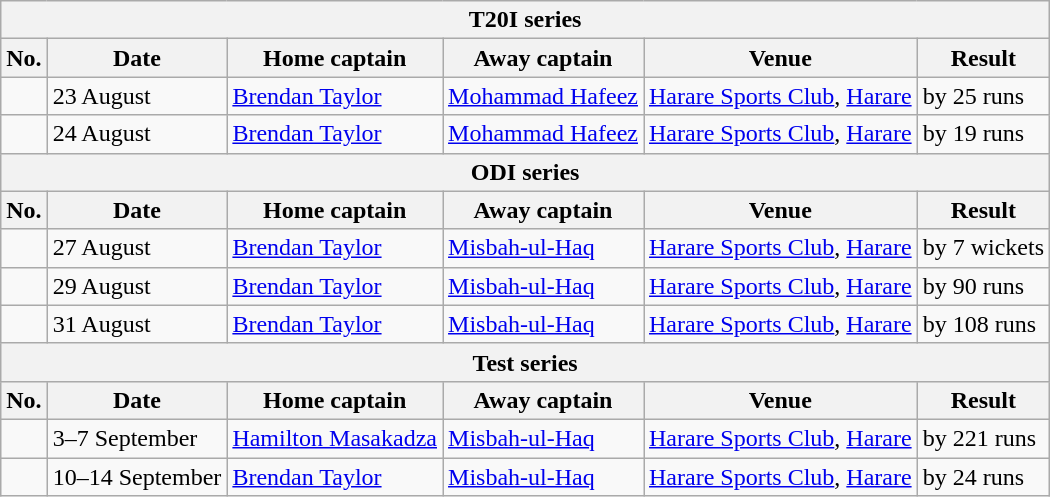<table class="wikitable">
<tr>
<th colspan="6">T20I series</th>
</tr>
<tr>
<th>No.</th>
<th>Date</th>
<th>Home captain</th>
<th>Away captain</th>
<th>Venue</th>
<th>Result</th>
</tr>
<tr>
<td></td>
<td>23 August</td>
<td><a href='#'>Brendan Taylor</a></td>
<td><a href='#'>Mohammad Hafeez</a></td>
<td><a href='#'>Harare Sports Club</a>, <a href='#'>Harare</a></td>
<td> by 25 runs</td>
</tr>
<tr>
<td></td>
<td>24 August</td>
<td><a href='#'>Brendan Taylor</a></td>
<td><a href='#'>Mohammad Hafeez</a></td>
<td><a href='#'>Harare Sports Club</a>, <a href='#'>Harare</a></td>
<td> by 19 runs</td>
</tr>
<tr>
<th colspan="6">ODI series</th>
</tr>
<tr>
<th>No.</th>
<th>Date</th>
<th>Home captain</th>
<th>Away captain</th>
<th>Venue</th>
<th>Result</th>
</tr>
<tr>
<td></td>
<td>27 August</td>
<td><a href='#'>Brendan Taylor</a></td>
<td><a href='#'>Misbah-ul-Haq</a></td>
<td><a href='#'>Harare Sports Club</a>, <a href='#'>Harare</a></td>
<td> by 7 wickets</td>
</tr>
<tr>
<td></td>
<td>29 August</td>
<td><a href='#'>Brendan Taylor</a></td>
<td><a href='#'>Misbah-ul-Haq</a></td>
<td><a href='#'>Harare Sports Club</a>, <a href='#'>Harare</a></td>
<td> by 90 runs</td>
</tr>
<tr>
<td></td>
<td>31 August</td>
<td><a href='#'>Brendan Taylor</a></td>
<td><a href='#'>Misbah-ul-Haq</a></td>
<td><a href='#'>Harare Sports Club</a>, <a href='#'>Harare</a></td>
<td> by 108 runs</td>
</tr>
<tr>
<th colspan="6">Test series</th>
</tr>
<tr>
<th>No.</th>
<th>Date</th>
<th>Home captain</th>
<th>Away captain</th>
<th>Venue</th>
<th>Result</th>
</tr>
<tr>
<td></td>
<td>3–7 September</td>
<td><a href='#'>Hamilton Masakadza</a></td>
<td><a href='#'>Misbah-ul-Haq</a></td>
<td><a href='#'>Harare Sports Club</a>, <a href='#'>Harare</a></td>
<td> by 221 runs</td>
</tr>
<tr>
<td></td>
<td>10–14 September</td>
<td><a href='#'>Brendan Taylor</a></td>
<td><a href='#'>Misbah-ul-Haq</a></td>
<td><a href='#'>Harare Sports Club</a>, <a href='#'>Harare</a></td>
<td> by 24 runs</td>
</tr>
</table>
